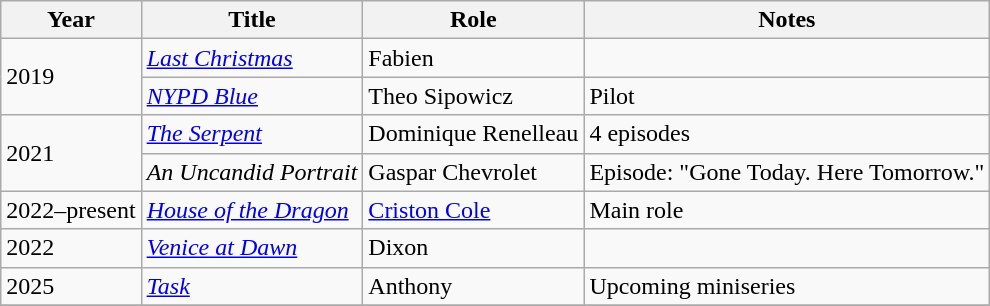<table class="wikitable sortable">
<tr>
<th>Year</th>
<th>Title</th>
<th>Role</th>
<th class="unsortable">Notes</th>
</tr>
<tr>
<td rowspan="2">2019</td>
<td><em><a href='#'>Last Christmas</a></em></td>
<td>Fabien</td>
<td></td>
</tr>
<tr>
<td><em><a href='#'>NYPD Blue</a></em></td>
<td>Theo Sipowicz</td>
<td>Pilot</td>
</tr>
<tr>
<td rowspan="2">2021</td>
<td><em><a href='#'>The Serpent</a></em></td>
<td>Dominique Renelleau</td>
<td>4 episodes</td>
</tr>
<tr>
<td><em>An Uncandid Portrait</em></td>
<td>Gaspar Chevrolet</td>
<td>Episode: "Gone Today. Here Tomorrow."</td>
</tr>
<tr>
<td>2022–present</td>
<td><em><a href='#'>House of the Dragon</a></em></td>
<td><a href='#'>Criston Cole</a></td>
<td>Main role</td>
</tr>
<tr>
<td>2022</td>
<td><em><a href='#'>Venice at Dawn</a></em></td>
<td>Dixon</td>
<td></td>
</tr>
<tr>
<td>2025</td>
<td><em><a href='#'>Task</a></em></td>
<td>Anthony</td>
<td>Upcoming miniseries</td>
</tr>
<tr>
</tr>
</table>
